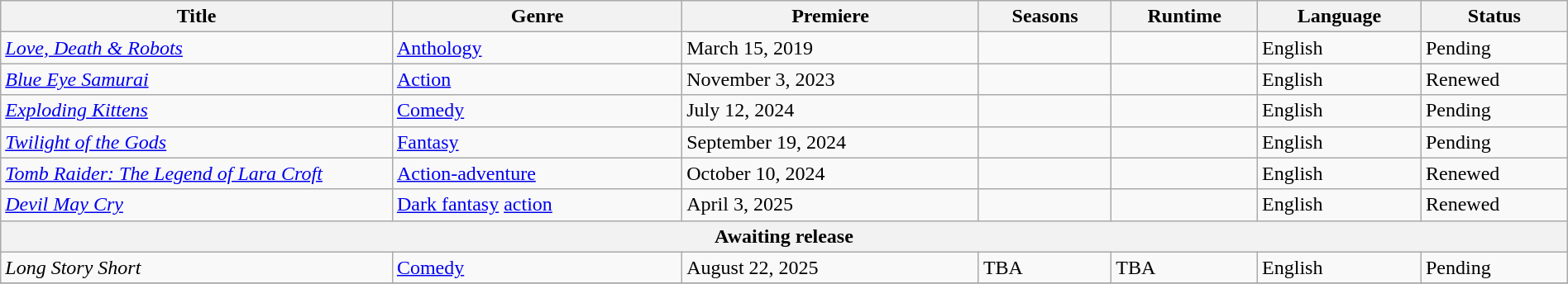<table class="wikitable sortable" style="width:100%">
<tr>
<th scope="col" style="width:25%;">Title</th>
<th>Genre</th>
<th>Premiere</th>
<th>Seasons</th>
<th>Runtime</th>
<th>Language</th>
<th>Status</th>
</tr>
<tr>
<td><em><a href='#'>Love, Death & Robots</a></em></td>
<td><a href='#'>Anthology</a></td>
<td>March 15, 2019</td>
<td></td>
<td></td>
<td>English</td>
<td>Pending</td>
</tr>
<tr>
<td><em><a href='#'>Blue Eye Samurai</a></em></td>
<td><a href='#'>Action</a></td>
<td>November 3, 2023</td>
<td></td>
<td></td>
<td>English</td>
<td>Renewed</td>
</tr>
<tr>
<td><em><a href='#'>Exploding Kittens</a></em></td>
<td><a href='#'>Comedy</a></td>
<td>July 12, 2024</td>
<td></td>
<td></td>
<td>English</td>
<td>Pending</td>
</tr>
<tr>
<td><em><a href='#'>Twilight of the Gods</a></em></td>
<td><a href='#'>Fantasy</a></td>
<td>September 19, 2024</td>
<td></td>
<td></td>
<td>English</td>
<td>Pending</td>
</tr>
<tr>
<td><em><a href='#'>Tomb Raider: The Legend of Lara Croft</a></em></td>
<td><a href='#'>Action-adventure</a></td>
<td>October 10, 2024</td>
<td></td>
<td></td>
<td>English</td>
<td>Renewed</td>
</tr>
<tr>
<td><em><a href='#'>Devil May Cry</a></em></td>
<td><a href='#'>Dark fantasy</a> <a href='#'>action</a></td>
<td>April 3, 2025</td>
<td></td>
<td></td>
<td>English</td>
<td>Renewed</td>
</tr>
<tr>
<th data-sort-value="zzz" colspan="7">Awaiting release</th>
</tr>
<tr>
<td><em>Long Story Short</em></td>
<td><a href='#'>Comedy</a></td>
<td>August 22, 2025</td>
<td>TBA</td>
<td>TBA</td>
<td>English</td>
<td>Pending</td>
</tr>
<tr>
</tr>
</table>
